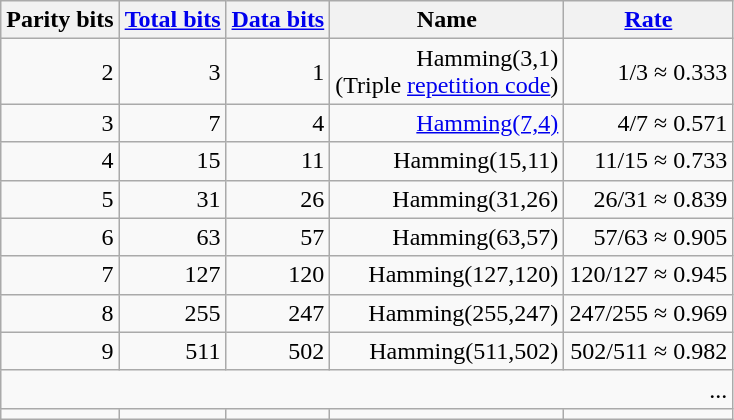<table class="wikitable" style="text-align:right">
<tr>
<th>Parity bits</th>
<th><a href='#'>Total bits</a></th>
<th><a href='#'>Data bits</a></th>
<th>Name</th>
<th><a href='#'>Rate</a></th>
</tr>
<tr>
<td>2</td>
<td>3</td>
<td>1</td>
<td>Hamming(3,1)<br>(Triple <a href='#'>repetition code</a>)</td>
<td>1/3 ≈ 0.333</td>
</tr>
<tr>
<td>3</td>
<td>7</td>
<td>4</td>
<td><a href='#'>Hamming(7,4)</a></td>
<td>4/7 ≈ 0.571</td>
</tr>
<tr>
<td>4</td>
<td>15</td>
<td>11</td>
<td>Hamming(15,11)</td>
<td>11/15 ≈ 0.733</td>
</tr>
<tr>
<td>5</td>
<td>31</td>
<td>26</td>
<td>Hamming(31,26)</td>
<td>26/31 ≈ 0.839</td>
</tr>
<tr>
<td>6</td>
<td>63</td>
<td>57</td>
<td>Hamming(63,57)</td>
<td>57/63 ≈ 0.905</td>
</tr>
<tr>
<td>7</td>
<td>127</td>
<td>120</td>
<td>Hamming(127,120)</td>
<td>120/127 ≈ 0.945</td>
</tr>
<tr>
<td>8</td>
<td>255</td>
<td>247</td>
<td>Hamming(255,247)</td>
<td>247/255 ≈ 0.969</td>
</tr>
<tr>
<td>9</td>
<td>511</td>
<td>502</td>
<td>Hamming(511,502)</td>
<td>502/511 ≈ 0.982</td>
</tr>
<tr>
<td colspan="5">...</td>
</tr>
<tr>
<td></td>
<td></td>
<td></td>
<td></td>
<td></td>
</tr>
</table>
